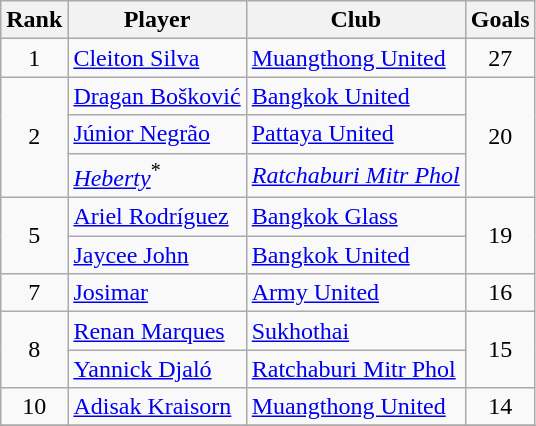<table class="wikitable" style="text-align:center">
<tr>
<th>Rank</th>
<th>Player</th>
<th>Club</th>
<th>Goals</th>
</tr>
<tr>
<td>1</td>
<td align="left"> <a href='#'>Cleiton Silva</a></td>
<td align="left"><a href='#'>Muangthong United</a></td>
<td>27</td>
</tr>
<tr>
<td rowspan="3">2</td>
<td align="left"> <a href='#'>Dragan Bošković</a></td>
<td align="left"><a href='#'>Bangkok United</a></td>
<td rowspan="3">20</td>
</tr>
<tr>
<td align="left"> <a href='#'>Júnior Negrão</a></td>
<td align="left"><a href='#'>Pattaya United</a></td>
</tr>
<tr>
<td align="left"> <em><a href='#'>Heberty</a></em><sup>*</sup></td>
<td align="left"><em><a href='#'>Ratchaburi Mitr Phol</a></em></td>
</tr>
<tr>
<td rowspan="2">5</td>
<td align="left"> <a href='#'>Ariel Rodríguez</a></td>
<td align="left"><a href='#'>Bangkok Glass</a></td>
<td rowspan="2">19</td>
</tr>
<tr>
<td align="left"> <a href='#'>Jaycee John</a></td>
<td align="left"><a href='#'>Bangkok United</a></td>
</tr>
<tr>
<td>7</td>
<td align="left"> <a href='#'>Josimar</a></td>
<td align="left"><a href='#'>Army United</a></td>
<td>16</td>
</tr>
<tr>
<td rowspan="2">8</td>
<td align="left"> <a href='#'>Renan Marques</a></td>
<td align="left"><a href='#'>Sukhothai</a></td>
<td rowspan="2">15</td>
</tr>
<tr>
<td align="left"> <a href='#'>Yannick Djaló</a></td>
<td align="left"><a href='#'>Ratchaburi Mitr Phol</a></td>
</tr>
<tr>
<td>10</td>
<td align="left"> <a href='#'>Adisak Kraisorn</a></td>
<td align="left"><a href='#'>Muangthong United</a></td>
<td>14</td>
</tr>
<tr>
</tr>
</table>
